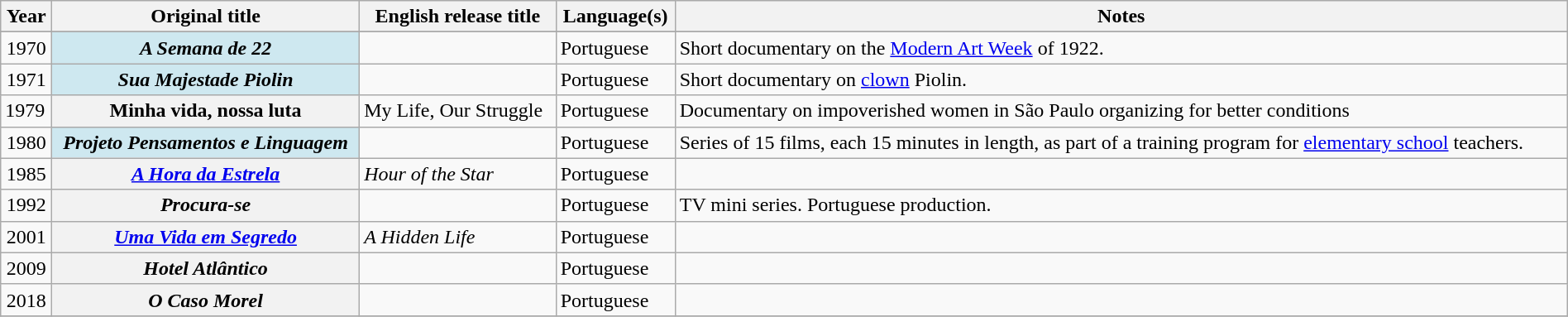<table class="wikitable plainrowheaders sortable" style="width:100%;">
<tr>
<th scope="col">Year</th>
<th scope="col">Original title</th>
<th scope="col">English release title</th>
<th scope="col">Language(s)</th>
<th scope="col">Notes</th>
</tr>
<tr>
</tr>
<tr>
<td style="text-align:center;">1970</td>
<th scope="row" style="background-color:#CEE8F0;"><em>A Semana de 22</em> </th>
<td></td>
<td>Portuguese</td>
<td>Short documentary on the <a href='#'>Modern Art Week</a> of 1922.</td>
</tr>
<tr>
<td style="text-align:center;">1971</td>
<th scope="row" style="background-color:#CEE8F0;"><em>Sua Majestade Piolin</em> </th>
<td></td>
<td>Portuguese</td>
<td>Short documentary on <a href='#'>clown</a> Piolin.</td>
</tr>
<tr>
<td>1979</td>
<th>Minha vida, nossa luta</th>
<td>My Life, Our Struggle</td>
<td>Portuguese</td>
<td>Documentary on impoverished women in São Paulo organizing for better conditions</td>
</tr>
<tr>
<td style="text-align:center;">1980</td>
<th scope="row" style="background-color:#CEE8F0;"><em>Projeto Pensamentos e Linguagem</em> </th>
<td></td>
<td>Portuguese</td>
<td>Series of 15 films, each 15 minutes in length, as part of a training program for <a href='#'>elementary school</a> teachers.</td>
</tr>
<tr>
<td style="text-align:center;">1985</td>
<th scope="row"><em><a href='#'>A Hora da Estrela</a></em></th>
<td><em>Hour of the Star</em></td>
<td>Portuguese</td>
<td></td>
</tr>
<tr>
<td style="text-align:center;">1992</td>
<th scope="row"><em>Procura-se</em></th>
<td></td>
<td>Portuguese</td>
<td>TV mini series. Portuguese production.</td>
</tr>
<tr>
<td style="text-align:center;">2001</td>
<th scope="row"><em><a href='#'>Uma Vida em Segredo</a></em></th>
<td><em>A Hidden Life</em></td>
<td>Portuguese</td>
<td></td>
</tr>
<tr>
<td style="text-align:center;">2009</td>
<th scope="row"><em>Hotel Atlântico</em></th>
<td></td>
<td>Portuguese</td>
<td></td>
</tr>
<tr>
<td style="text-align:center;">2018</td>
<th scope="row"><em>O Caso Morel</em></th>
<td></td>
<td>Portuguese</td>
<td></td>
</tr>
<tr>
</tr>
</table>
